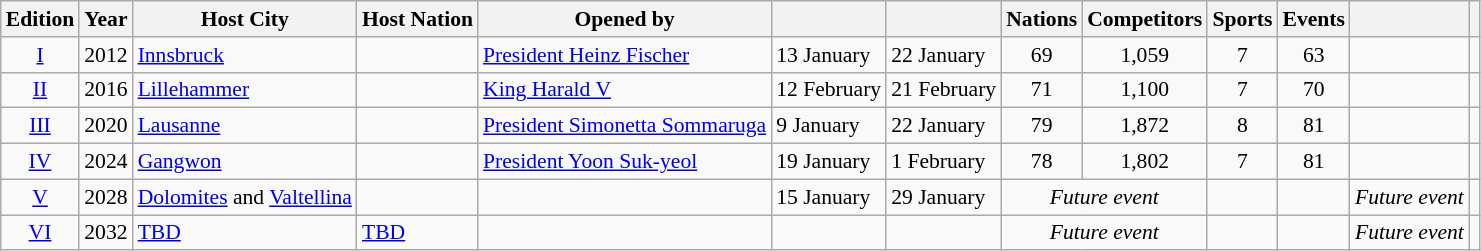<table class="wikitable" style="text-align:center; font-size:90%;">
<tr>
<th>Edition</th>
<th>Year</th>
<th>Host City</th>
<th>Host Nation</th>
<th>Opened by</th>
<th></th>
<th></th>
<th>Nations</th>
<th>Competitors</th>
<th>Sports</th>
<th>Events</th>
<th></th>
<th></th>
</tr>
<tr>
<td><a href='#'>I</a></td>
<td>2012</td>
<td align=left><a href='#'>Innsbruck</a></td>
<td align=left></td>
<td align=left><a href='#'>President Heinz Fischer</a></td>
<td align=left>13 January</td>
<td align=left>22 January</td>
<td>69</td>
<td>1,059</td>
<td>7</td>
<td>63</td>
<td align=left></td>
<td></td>
</tr>
<tr>
<td><a href='#'>II</a></td>
<td>2016</td>
<td align=left><a href='#'>Lillehammer</a></td>
<td align=left></td>
<td align=left><a href='#'>King Harald V</a></td>
<td align=left>12 February</td>
<td align=left>21 February</td>
<td>71</td>
<td>1,100</td>
<td>7</td>
<td>70</td>
<td align=left></td>
<td></td>
</tr>
<tr>
<td><a href='#'>III</a></td>
<td>2020</td>
<td align=left><a href='#'>Lausanne</a></td>
<td align=left></td>
<td align=left><a href='#'>President Simonetta Sommaruga</a></td>
<td align=left>9 January</td>
<td align=left>22 January</td>
<td>79</td>
<td>1,872</td>
<td>8</td>
<td>81</td>
<td align=left></td>
<td></td>
</tr>
<tr>
<td><a href='#'>IV</a></td>
<td>2024</td>
<td align=left><a href='#'>Gangwon</a></td>
<td align=left></td>
<td align=left><a href='#'>President Yoon Suk-yeol</a></td>
<td align=left>19 January</td>
<td align=left>1 February</td>
<td>78</td>
<td>1,802</td>
<td>7</td>
<td>81</td>
<td align=left></td>
<td></td>
</tr>
<tr>
<td><a href='#'>V</a></td>
<td>2028</td>
<td align=left><a href='#'>Dolomites</a> and <a href='#'>Valtellina</a></td>
<td align=left></td>
<td align=left></td>
<td align=left>15 January</td>
<td align=left>29 January</td>
<td colspan=2 style="text-align:center"><em>Future event</em></td>
<td></td>
<td></td>
<td><em>Future event</em></td>
<td></td>
</tr>
<tr>
<td><a href='#'>VI</a></td>
<td>2032</td>
<td align=left><a href='#'>TBD</a></td>
<td align=left><a href='#'>TBD</a></td>
<td align=left></td>
<td align=left></td>
<td align=left></td>
<td colspan=2 style="text-align:center"><em>Future event</em></td>
<td></td>
<td></td>
<td><em>Future event</em></td>
<td></td>
</tr>
</table>
